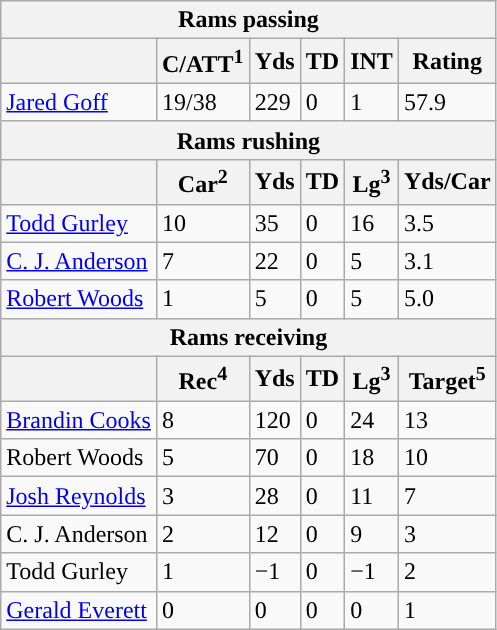<table class="wikitable">
<tr>
<th colspan="6">Rams passing</th>
</tr>
<tr>
<th></th>
<th>C/ATT<sup>1</sup></th>
<th>Yds</th>
<th>TD</th>
<th>INT</th>
<th>Rating</th>
</tr>
<tr>
<td><a href='#'>Jared Goff</a></td>
<td>19/38</td>
<td>229</td>
<td>0</td>
<td>1</td>
<td>57.9</td>
</tr>
<tr>
<th colspan="6">Rams rushing</th>
</tr>
<tr>
<th></th>
<th>Car<sup>2</sup></th>
<th>Yds</th>
<th>TD</th>
<th>Lg<sup>3</sup></th>
<th>Yds/Car</th>
</tr>
<tr>
<td><a href='#'>Todd Gurley</a></td>
<td>10</td>
<td>35</td>
<td>0</td>
<td>16</td>
<td>3.5</td>
</tr>
<tr>
<td><a href='#'>C. J. Anderson</a></td>
<td>7</td>
<td>22</td>
<td>0</td>
<td>5</td>
<td>3.1</td>
</tr>
<tr>
<td><a href='#'>Robert Woods</a></td>
<td>1</td>
<td>5</td>
<td>0</td>
<td>5</td>
<td>5.0</td>
</tr>
<tr>
<th colspan="6">Rams receiving</th>
</tr>
<tr>
<th></th>
<th>Rec<sup>4</sup></th>
<th>Yds</th>
<th>TD</th>
<th>Lg<sup>3</sup></th>
<th>Target<sup>5</sup></th>
</tr>
<tr>
<td><a href='#'>Brandin Cooks</a></td>
<td>8</td>
<td>120</td>
<td>0</td>
<td>24</td>
<td>13</td>
</tr>
<tr>
<td>Robert Woods</td>
<td>5</td>
<td>70</td>
<td>0</td>
<td>18</td>
<td>10</td>
</tr>
<tr>
<td><a href='#'>Josh Reynolds</a></td>
<td>3</td>
<td>28</td>
<td>0</td>
<td>11</td>
<td>7</td>
</tr>
<tr>
<td>C. J. Anderson</td>
<td>2</td>
<td>12</td>
<td>0</td>
<td>9</td>
<td>3</td>
</tr>
<tr>
<td>Todd Gurley</td>
<td>1</td>
<td>−1</td>
<td>0</td>
<td>−1</td>
<td>2</td>
</tr>
<tr>
<td><a href='#'>Gerald Everett</a></td>
<td>0</td>
<td>0</td>
<td>0</td>
<td>0</td>
<td>1</td>
</tr>
</table>
